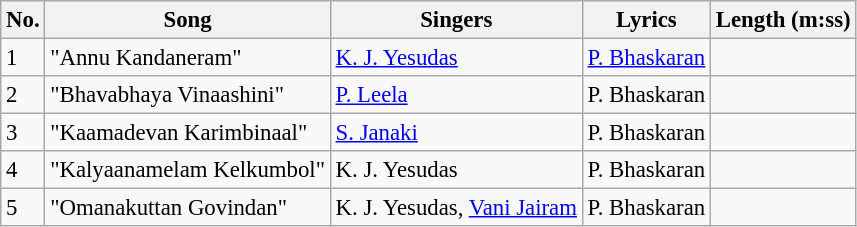<table class="wikitable" style="font-size:95%;">
<tr>
<th>No.</th>
<th>Song</th>
<th>Singers</th>
<th>Lyrics</th>
<th>Length (m:ss)</th>
</tr>
<tr>
<td>1</td>
<td>"Annu Kandaneram"</td>
<td><a href='#'>K. J. Yesudas</a></td>
<td><a href='#'>P. Bhaskaran</a></td>
<td></td>
</tr>
<tr>
<td>2</td>
<td>"Bhavabhaya Vinaashini"</td>
<td><a href='#'>P. Leela</a></td>
<td>P. Bhaskaran</td>
<td></td>
</tr>
<tr>
<td>3</td>
<td>"Kaamadevan Karimbinaal"</td>
<td><a href='#'>S. Janaki</a></td>
<td>P. Bhaskaran</td>
<td></td>
</tr>
<tr>
<td>4</td>
<td>"Kalyaanamelam Kelkumbol"</td>
<td>K. J. Yesudas</td>
<td>P. Bhaskaran</td>
<td></td>
</tr>
<tr>
<td>5</td>
<td>"Omanakuttan Govindan"</td>
<td>K. J. Yesudas, <a href='#'>Vani Jairam</a></td>
<td>P. Bhaskaran</td>
<td></td>
</tr>
</table>
